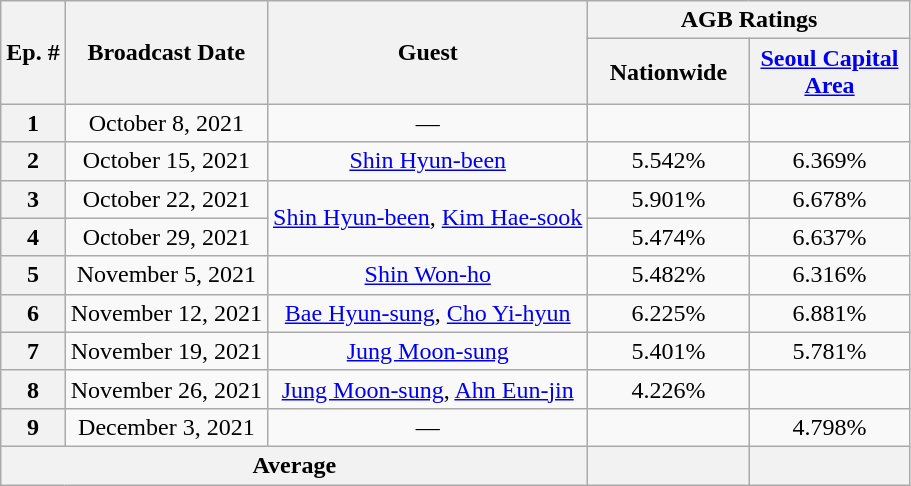<table class="wikitable" style="text-align:center;">
<tr>
<th rowspan=2>Ep. #</th>
<th rowspan=2>Broadcast Date</th>
<th class="unsortable" rowspan=2>Guest</th>
<th colspan=2>AGB Ratings</th>
</tr>
<tr>
<th width=100>Nationwide</th>
<th width=100><a href='#'>Seoul Capital Area</a></th>
</tr>
<tr>
<th>1</th>
<td>October 8, 2021</td>
<td>—</td>
<td></td>
<td></td>
</tr>
<tr>
<th>2</th>
<td>October 15, 2021</td>
<td><a href='#'>Shin Hyun-been</a></td>
<td>5.542%</td>
<td>6.369%</td>
</tr>
<tr>
<th>3</th>
<td>October 22, 2021</td>
<td rowspan=2><a href='#'>Shin Hyun-been</a>, <a href='#'>Kim Hae-sook</a></td>
<td>5.901%</td>
<td>6.678%</td>
</tr>
<tr>
<th>4</th>
<td>October 29, 2021</td>
<td>5.474%</td>
<td>6.637%</td>
</tr>
<tr>
<th>5</th>
<td>November 5, 2021</td>
<td><a href='#'>Shin Won-ho</a></td>
<td>5.482%</td>
<td>6.316%</td>
</tr>
<tr>
<th>6</th>
<td>November 12, 2021</td>
<td rowspan=2><a href='#'>Bae Hyun-sung</a>, <a href='#'>Cho Yi-hyun</a></td>
<td>6.225%</td>
<td>6.881%</td>
</tr>
<tr>
<th rowspan=2>7</th>
<td rowspan=2>November 19, 2021</td>
<td rowspan=2>5.401%</td>
<td rowspan=2>5.781%</td>
</tr>
<tr>
<td><a href='#'>Jung Moon-sung</a></td>
</tr>
<tr>
<th>8</th>
<td>November 26, 2021</td>
<td><a href='#'>Jung Moon-sung</a>, <a href='#'>Ahn Eun-jin</a></td>
<td>4.226%</td>
<td></td>
</tr>
<tr>
<th>9</th>
<td>December 3, 2021</td>
<td>—</td>
<td></td>
<td>4.798%</td>
</tr>
<tr>
<th colspan="3">Average</th>
<th></th>
<th></th>
</tr>
</table>
